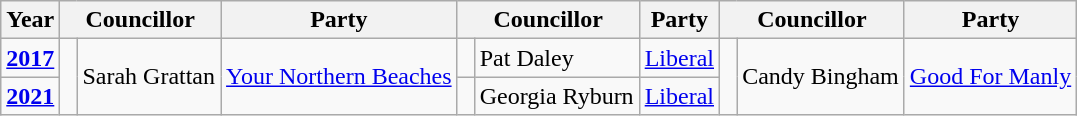<table class="wikitable">
<tr>
<th>Year</th>
<th colspan="2">Councillor</th>
<th>Party</th>
<th colspan="2">Councillor</th>
<th>Party</th>
<th colspan="2">Councillor</th>
<th>Party</th>
</tr>
<tr>
<td><strong><a href='#'>2017</a></strong></td>
<td rowspan="2" width="1px" > </td>
<td rowspan="2">Sarah Grattan</td>
<td rowspan="2"><a href='#'>Your Northern Beaches</a></td>
<td rowspan="1" width="1px" > </td>
<td rowspan="1">Pat Daley</td>
<td rowspan="1"><a href='#'>Liberal</a></td>
<td rowspan="2" width="1px" > </td>
<td rowspan="2">Candy Bingham</td>
<td rowspan="2"><a href='#'>Good For Manly</a></td>
</tr>
<tr>
<td><strong><a href='#'>2021</a></strong></td>
<td rowspan="1" width="1px" > </td>
<td rowspan="1">Georgia Ryburn</td>
<td rowspan="1"><a href='#'>Liberal</a></td>
</tr>
</table>
